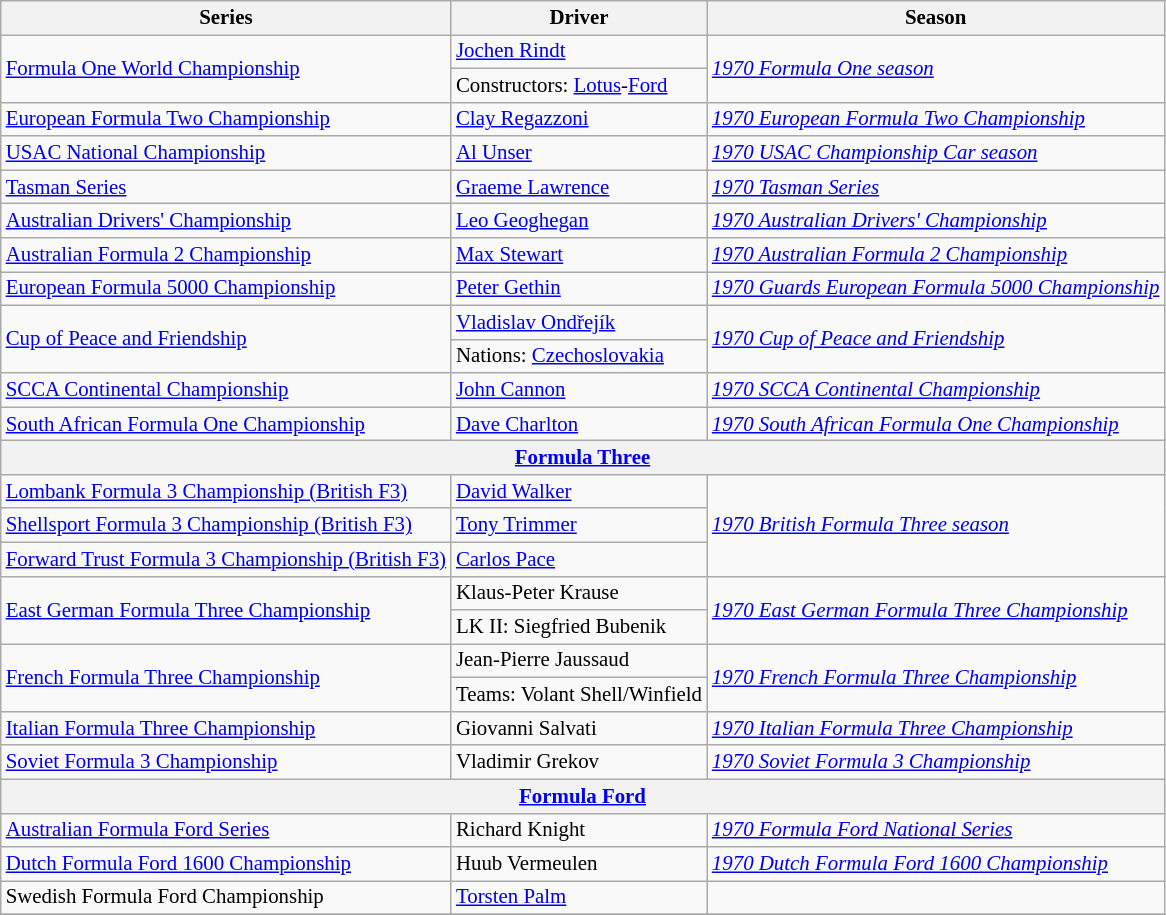<table class="wikitable" style="font-size: 87%;">
<tr>
<th>Series</th>
<th>Driver</th>
<th>Season</th>
</tr>
<tr>
<td rowspan=2><a href='#'>Formula One World Championship</a></td>
<td> <a href='#'>Jochen Rindt</a></td>
<td rowspan=2><em><a href='#'>1970 Formula One season</a></em></td>
</tr>
<tr>
<td>Constructors:  <a href='#'>Lotus</a>-<a href='#'>Ford</a></td>
</tr>
<tr>
<td><a href='#'>European Formula Two Championship</a></td>
<td> <a href='#'>Clay Regazzoni</a></td>
<td><em><a href='#'>1970 European Formula Two Championship</a></em></td>
</tr>
<tr>
<td><a href='#'>USAC National Championship</a></td>
<td> <a href='#'>Al Unser</a></td>
<td><em><a href='#'>1970 USAC Championship Car season</a></em></td>
</tr>
<tr>
<td><a href='#'>Tasman Series</a></td>
<td> <a href='#'>Graeme Lawrence</a></td>
<td><em><a href='#'>1970 Tasman Series</a></em></td>
</tr>
<tr>
<td><a href='#'>Australian Drivers' Championship</a></td>
<td> <a href='#'>Leo Geoghegan</a></td>
<td><em><a href='#'>1970 Australian Drivers' Championship</a></em></td>
</tr>
<tr>
<td><a href='#'>Australian Formula 2 Championship</a></td>
<td> <a href='#'>Max Stewart</a></td>
<td><em><a href='#'>1970 Australian Formula 2 Championship</a></em></td>
</tr>
<tr>
<td><a href='#'>European Formula 5000 Championship</a></td>
<td> <a href='#'>Peter Gethin</a></td>
<td><em><a href='#'>1970 Guards European Formula 5000 Championship</a></em></td>
</tr>
<tr>
<td rowspan=2><a href='#'>Cup of Peace and Friendship</a></td>
<td> <a href='#'>Vladislav Ondřejík</a></td>
<td rowspan=2><em><a href='#'>1970 Cup of Peace and Friendship</a></em></td>
</tr>
<tr>
<td>Nations:  <a href='#'>Czechoslovakia</a></td>
</tr>
<tr>
<td><a href='#'>SCCA Continental Championship</a></td>
<td> <a href='#'>John Cannon</a></td>
<td><em><a href='#'>1970 SCCA Continental Championship</a></em></td>
</tr>
<tr>
<td><a href='#'>South African Formula One Championship</a></td>
<td> <a href='#'>Dave Charlton</a></td>
<td><em><a href='#'>1970 South African Formula One Championship</a></em></td>
</tr>
<tr>
<th colspan=3><a href='#'>Formula Three</a></th>
</tr>
<tr>
<td><a href='#'>Lombank Formula 3 Championship (British F3)</a></td>
<td> <a href='#'>David Walker</a></td>
<td rowspan=3><em><a href='#'>1970 British Formula Three season</a></em></td>
</tr>
<tr>
<td><a href='#'>Shellsport Formula 3 Championship (British F3)</a></td>
<td> <a href='#'>Tony Trimmer</a></td>
</tr>
<tr>
<td><a href='#'>Forward Trust Formula 3 Championship (British F3)</a></td>
<td> <a href='#'>Carlos Pace</a></td>
</tr>
<tr>
<td rowspan=2><a href='#'>East German Formula Three Championship</a></td>
<td> Klaus-Peter Krause</td>
<td rowspan=2><em><a href='#'>1970 East German Formula Three Championship</a></em></td>
</tr>
<tr>
<td>LK II:  Siegfried Bubenik</td>
</tr>
<tr>
<td rowspan=2><a href='#'>French Formula Three Championship</a></td>
<td> Jean-Pierre Jaussaud</td>
<td rowspan=2><em><a href='#'>1970 French Formula Three Championship</a></em></td>
</tr>
<tr>
<td>Teams:  Volant Shell/Winfield</td>
</tr>
<tr>
<td><a href='#'>Italian Formula Three Championship</a></td>
<td> Giovanni Salvati</td>
<td><em><a href='#'>1970 Italian Formula Three Championship</a></em></td>
</tr>
<tr>
<td><a href='#'>Soviet Formula 3 Championship</a></td>
<td> Vladimir Grekov</td>
<td><em><a href='#'>1970 Soviet Formula 3 Championship</a></em></td>
</tr>
<tr>
<th colspan=3><a href='#'>Formula Ford</a></th>
</tr>
<tr>
<td><a href='#'>Australian Formula Ford Series</a></td>
<td> Richard Knight</td>
<td><em><a href='#'>1970 Formula Ford National Series</a></em></td>
</tr>
<tr>
<td><a href='#'>Dutch Formula Ford 1600 Championship</a></td>
<td> Huub Vermeulen</td>
<td><em><a href='#'>1970 Dutch Formula Ford 1600 Championship</a></em></td>
</tr>
<tr>
<td>Swedish Formula Ford Championship</td>
<td> <a href='#'>Torsten Palm</a></td>
<td></td>
</tr>
<tr>
</tr>
</table>
